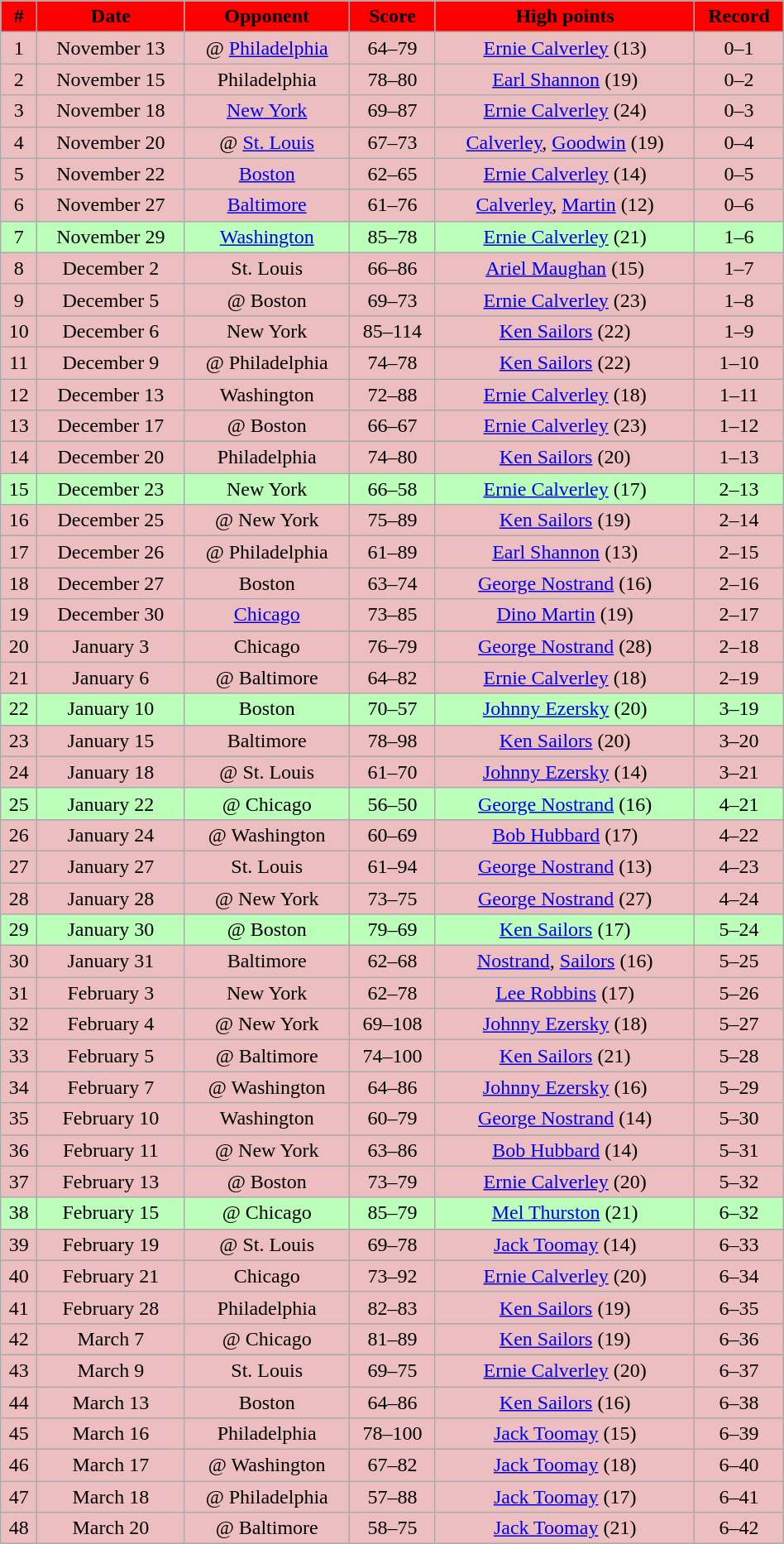<table class="wikitable" width="50%">
<tr align="center"  style="background:#FF0000;color:black;">
<td><strong>#</strong></td>
<td><strong>Date</strong></td>
<td><strong>Opponent</strong></td>
<td><strong>Score</strong></td>
<td><strong>High points</strong></td>
<td><strong>Record</strong></td>
</tr>
<tr align="center" bgcolor="edbebf">
<td>1</td>
<td>November 13</td>
<td>@ <a href='#'>Philadelphia</a></td>
<td>64–79</td>
<td><a href='#'>Ernie Calverley</a> (13)</td>
<td>0–1</td>
</tr>
<tr align="center" bgcolor="edbebf">
<td>2</td>
<td>November 15</td>
<td>Philadelphia</td>
<td>78–80</td>
<td><a href='#'>Earl Shannon</a> (19)</td>
<td>0–2</td>
</tr>
<tr align="center" bgcolor="edbebf">
<td>3</td>
<td>November 18</td>
<td><a href='#'>New York</a></td>
<td>69–87</td>
<td><a href='#'>Ernie Calverley</a> (24)</td>
<td>0–3</td>
</tr>
<tr align="center" bgcolor="edbebf">
<td>4</td>
<td>November 20</td>
<td>@ <a href='#'>St. Louis</a></td>
<td>67–73</td>
<td><a href='#'>Calverley</a>, <a href='#'>Goodwin</a> (19)</td>
<td>0–4</td>
</tr>
<tr align="center" bgcolor="edbebf">
<td>5</td>
<td>November 22</td>
<td><a href='#'>Boston</a></td>
<td>62–65</td>
<td><a href='#'>Ernie Calverley</a> (14)</td>
<td>0–5</td>
</tr>
<tr align="center" bgcolor="edbebf">
<td>6</td>
<td>November 27</td>
<td><a href='#'>Baltimore</a></td>
<td>61–76</td>
<td><a href='#'>Calverley</a>, <a href='#'>Martin</a> (12)</td>
<td>0–6</td>
</tr>
<tr align="center" bgcolor="bbffbb">
<td>7</td>
<td>November 29</td>
<td><a href='#'>Washington</a></td>
<td>85–78</td>
<td><a href='#'>Ernie Calverley</a> (21)</td>
<td>1–6</td>
</tr>
<tr align="center" bgcolor="edbebf">
<td>8</td>
<td>December 2</td>
<td>St. Louis</td>
<td>66–86</td>
<td><a href='#'>Ariel Maughan</a> (15)</td>
<td>1–7</td>
</tr>
<tr align="center" bgcolor="edbebf">
<td>9</td>
<td>December 5</td>
<td>@ Boston</td>
<td>69–73</td>
<td><a href='#'>Ernie Calverley</a> (23)</td>
<td>1–8</td>
</tr>
<tr align="center" bgcolor="edbebf">
<td>10</td>
<td>December 6</td>
<td>New York</td>
<td>85–114</td>
<td><a href='#'>Ken Sailors</a> (22)</td>
<td>1–9</td>
</tr>
<tr align="center" bgcolor="edbebf">
<td>11</td>
<td>December 9</td>
<td>@ Philadelphia</td>
<td>74–78</td>
<td><a href='#'>Ken Sailors</a> (22)</td>
<td>1–10</td>
</tr>
<tr align="center" bgcolor="edbebf">
<td>12</td>
<td>December 13</td>
<td>Washington</td>
<td>72–88</td>
<td><a href='#'>Ernie Calverley</a> (18)</td>
<td>1–11</td>
</tr>
<tr align="center" bgcolor="edbebf">
<td>13</td>
<td>December 17</td>
<td>@ Boston</td>
<td>66–67</td>
<td><a href='#'>Ernie Calverley</a> (23)</td>
<td>1–12</td>
</tr>
<tr align="center" bgcolor="edbebf">
<td>14</td>
<td>December 20</td>
<td>Philadelphia</td>
<td>74–80</td>
<td><a href='#'>Ken Sailors</a> (20)</td>
<td>1–13</td>
</tr>
<tr align="center" bgcolor="bbffbb">
<td>15</td>
<td>December 23</td>
<td>New York</td>
<td>66–58</td>
<td><a href='#'>Ernie Calverley</a> (17)</td>
<td>2–13</td>
</tr>
<tr align="center" bgcolor="edbebf">
<td>16</td>
<td>December 25</td>
<td>@ New York</td>
<td>75–89</td>
<td><a href='#'>Ken Sailors</a> (19)</td>
<td>2–14</td>
</tr>
<tr align="center" bgcolor="edbebf">
<td>17</td>
<td>December 26</td>
<td>@ Philadelphia</td>
<td>61–89</td>
<td><a href='#'>Earl Shannon</a> (13)</td>
<td>2–15</td>
</tr>
<tr align="center" bgcolor="edbebf">
<td>18</td>
<td>December 27</td>
<td>Boston</td>
<td>63–74</td>
<td><a href='#'>George Nostrand</a> (16)</td>
<td>2–16</td>
</tr>
<tr align="center" bgcolor="edbebf">
<td>19</td>
<td>December 30</td>
<td><a href='#'>Chicago</a></td>
<td>73–85</td>
<td><a href='#'>Dino Martin</a> (19)</td>
<td>2–17</td>
</tr>
<tr align="center" bgcolor="edbebf">
<td>20</td>
<td>January 3</td>
<td>Chicago</td>
<td>76–79</td>
<td><a href='#'>George Nostrand</a> (28)</td>
<td>2–18</td>
</tr>
<tr align="center" bgcolor="edbebf">
<td>21</td>
<td>January 6</td>
<td>@ Baltimore</td>
<td>64–82</td>
<td><a href='#'>Ernie Calverley</a> (18)</td>
<td>2–19</td>
</tr>
<tr align="center" bgcolor="bbffbb">
<td>22</td>
<td>January 10</td>
<td>Boston</td>
<td>70–57</td>
<td><a href='#'>Johnny Ezersky</a> (20)</td>
<td>3–19</td>
</tr>
<tr align="center" bgcolor="edbebf">
<td>23</td>
<td>January 15</td>
<td>Baltimore</td>
<td>78–98</td>
<td><a href='#'>Ken Sailors</a> (20)</td>
<td>3–20</td>
</tr>
<tr align="center" bgcolor="edbebf">
<td>24</td>
<td>January 18</td>
<td>@ St. Louis</td>
<td>61–70</td>
<td><a href='#'>Johnny Ezersky</a> (14)</td>
<td>3–21</td>
</tr>
<tr align="center" bgcolor="bbffbb">
<td>25</td>
<td>January 22</td>
<td>@ Chicago</td>
<td>56–50</td>
<td><a href='#'>George Nostrand</a> (16)</td>
<td>4–21</td>
</tr>
<tr align="center" bgcolor="edbebf">
<td>26</td>
<td>January 24</td>
<td>@ Washington</td>
<td>60–69</td>
<td><a href='#'>Bob Hubbard</a> (17)</td>
<td>4–22</td>
</tr>
<tr align="center" bgcolor="edbebf">
<td>27</td>
<td>January 27</td>
<td>St. Louis</td>
<td>61–94</td>
<td><a href='#'>George Nostrand</a> (13)</td>
<td>4–23</td>
</tr>
<tr align="center" bgcolor="edbebf">
<td>28</td>
<td>January 28</td>
<td>@ New York</td>
<td>73–75</td>
<td><a href='#'>George Nostrand</a> (27)</td>
<td>4–24</td>
</tr>
<tr align="center" bgcolor="bbffbb">
<td>29</td>
<td>January 30</td>
<td>@ Boston</td>
<td>79–69</td>
<td><a href='#'>Ken Sailors</a> (17)</td>
<td>5–24</td>
</tr>
<tr align="center" bgcolor="edbebf">
<td>30</td>
<td>January 31</td>
<td>Baltimore</td>
<td>62–68</td>
<td><a href='#'>Nostrand</a>, <a href='#'>Sailors</a> (16)</td>
<td>5–25</td>
</tr>
<tr align="center" bgcolor="edbebf">
<td>31</td>
<td>February 3</td>
<td>New York</td>
<td>62–78</td>
<td><a href='#'>Lee Robbins</a> (17)</td>
<td>5–26</td>
</tr>
<tr align="center" bgcolor="edbebf">
<td>32</td>
<td>February 4</td>
<td>@ New York</td>
<td>69–108</td>
<td><a href='#'>Johnny Ezersky</a> (18)</td>
<td>5–27</td>
</tr>
<tr align="center" bgcolor="edbebf">
<td>33</td>
<td>February 5</td>
<td>@ Baltimore</td>
<td>74–100</td>
<td><a href='#'>Ken Sailors</a> (21)</td>
<td>5–28</td>
</tr>
<tr align="center" bgcolor="edbebf">
<td>34</td>
<td>February 7</td>
<td>@ Washington</td>
<td>64–86</td>
<td><a href='#'>Johnny Ezersky</a> (16)</td>
<td>5–29</td>
</tr>
<tr align="center" bgcolor="edbebf">
<td>35</td>
<td>February 10</td>
<td>Washington</td>
<td>60–79</td>
<td><a href='#'>George Nostrand</a> (14)</td>
<td>5–30</td>
</tr>
<tr align="center" bgcolor="edbebf">
<td>36</td>
<td>February 11</td>
<td>@ New York</td>
<td>63–86</td>
<td><a href='#'>Bob Hubbard</a> (14)</td>
<td>5–31</td>
</tr>
<tr align="center" bgcolor="edbebf">
<td>37</td>
<td>February 13</td>
<td>@ Boston</td>
<td>73–79</td>
<td><a href='#'>Ernie Calverley</a> (20)</td>
<td>5–32</td>
</tr>
<tr align="center" bgcolor="bbffbb">
<td>38</td>
<td>February 15</td>
<td>@ Chicago</td>
<td>85–79</td>
<td><a href='#'>Mel Thurston</a> (21)</td>
<td>6–32</td>
</tr>
<tr align="center" bgcolor="edbebf">
<td>39</td>
<td>February 19</td>
<td>@ St. Louis</td>
<td>69–78</td>
<td><a href='#'>Jack Toomay</a> (14)</td>
<td>6–33</td>
</tr>
<tr align="center" bgcolor="edbebf">
<td>40</td>
<td>February 21</td>
<td>Chicago</td>
<td>73–92</td>
<td><a href='#'>Ernie Calverley</a> (20)</td>
<td>6–34</td>
</tr>
<tr align="center" bgcolor="edbebf">
<td>41</td>
<td>February 28</td>
<td>Philadelphia</td>
<td>82–83</td>
<td><a href='#'>Ken Sailors</a> (19)</td>
<td>6–35</td>
</tr>
<tr align="center" bgcolor="edbebf">
<td>42</td>
<td>March 7</td>
<td>@ Chicago</td>
<td>81–89</td>
<td><a href='#'>Ken Sailors</a> (19)</td>
<td>6–36</td>
</tr>
<tr align="center" bgcolor="edbebf">
<td>43</td>
<td>March 9</td>
<td>St. Louis</td>
<td>69–75</td>
<td><a href='#'>Ernie Calverley</a> (20)</td>
<td>6–37</td>
</tr>
<tr align="center" bgcolor="edbebf">
<td>44</td>
<td>March 13</td>
<td>Boston</td>
<td>64–86</td>
<td><a href='#'>Ken Sailors</a> (16)</td>
<td>6–38</td>
</tr>
<tr align="center" bgcolor="edbebf">
<td>45</td>
<td>March 16</td>
<td>Philadelphia</td>
<td>78–100</td>
<td><a href='#'>Jack Toomay</a> (15)</td>
<td>6–39</td>
</tr>
<tr align="center" bgcolor="edbebf">
<td>46</td>
<td>March 17</td>
<td>@ Washington</td>
<td>67–82</td>
<td><a href='#'>Jack Toomay</a> (18)</td>
<td>6–40</td>
</tr>
<tr align="center" bgcolor="edbebf">
<td>47</td>
<td>March 18</td>
<td>@ Philadelphia</td>
<td>57–88</td>
<td><a href='#'>Jack Toomay</a> (17)</td>
<td>6–41</td>
</tr>
<tr align="center" bgcolor="edbebf">
<td>48</td>
<td>March 20</td>
<td>@ Baltimore</td>
<td>58–75</td>
<td><a href='#'>Jack Toomay</a> (21)</td>
<td>6–42</td>
</tr>
</table>
